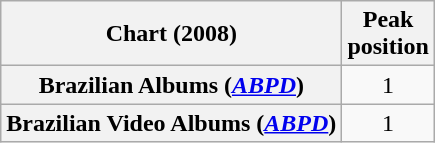<table class="wikitable sortable plainrowheaders" style="text-align:center;">
<tr>
<th scope="col">Chart (2008)</th>
<th scope="col">Peak<br>position</th>
</tr>
<tr>
<th scope="row">Brazilian Albums (<em><a href='#'>ABPD</a></em>)</th>
<td>1</td>
</tr>
<tr>
<th scope="row">Brazilian Video Albums (<em><a href='#'>ABPD</a></em>)</th>
<td>1</td>
</tr>
</table>
